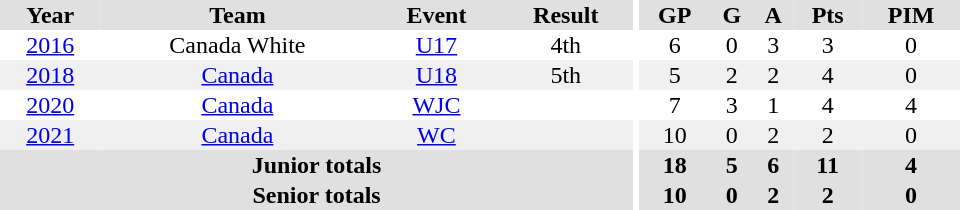<table border="0" cellpadding="1" cellspacing="0" ID="Table3" style="text-align:center; width:40em">
<tr ALIGN="center" bgcolor="#e0e0e0">
<th>Year</th>
<th>Team</th>
<th>Event</th>
<th>Result</th>
<th rowspan="99" bgcolor="#ffffff"></th>
<th>GP</th>
<th>G</th>
<th>A</th>
<th>Pts</th>
<th>PIM</th>
</tr>
<tr>
<td><a href='#'>2016</a></td>
<td>Canada White</td>
<td><a href='#'>U17</a></td>
<td>4th</td>
<td>6</td>
<td>0</td>
<td>3</td>
<td>3</td>
<td>0</td>
</tr>
<tr bgcolor="#f0f0f0">
<td><a href='#'>2018</a></td>
<td><a href='#'>Canada</a></td>
<td><a href='#'>U18</a></td>
<td>5th</td>
<td>5</td>
<td>2</td>
<td>2</td>
<td>4</td>
<td>0</td>
</tr>
<tr>
<td><a href='#'>2020</a></td>
<td><a href='#'>Canada</a></td>
<td><a href='#'>WJC</a></td>
<td></td>
<td>7</td>
<td>3</td>
<td>1</td>
<td>4</td>
<td>4</td>
</tr>
<tr bgcolor="#f0f0f0">
<td><a href='#'>2021</a></td>
<td><a href='#'>Canada</a></td>
<td><a href='#'>WC</a></td>
<td></td>
<td>10</td>
<td>0</td>
<td>2</td>
<td>2</td>
<td>0</td>
</tr>
<tr bgcolor="#e0e0e0">
<th colspan="4">Junior totals</th>
<th>18</th>
<th>5</th>
<th>6</th>
<th>11</th>
<th>4</th>
</tr>
<tr bgcolor="#e0e0e0">
<th colspan="4">Senior totals</th>
<th>10</th>
<th>0</th>
<th>2</th>
<th>2</th>
<th>0</th>
</tr>
</table>
